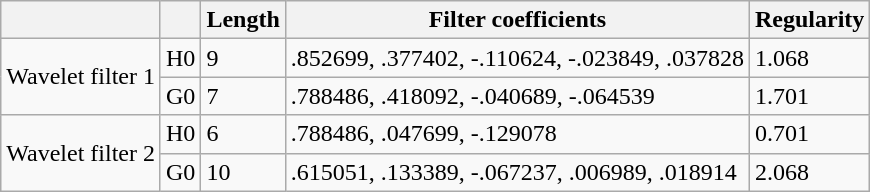<table class="wikitable">
<tr>
<th></th>
<th></th>
<th>Length</th>
<th>Filter coefficients</th>
<th>Regularity</th>
</tr>
<tr>
<td rowspan="2">Wavelet filter 1</td>
<td>H0</td>
<td>9</td>
<td>.852699, .377402, -.110624, -.023849, .037828</td>
<td>1.068</td>
</tr>
<tr>
<td>G0</td>
<td>7</td>
<td>.788486, .418092, -.040689, -.064539</td>
<td>1.701</td>
</tr>
<tr>
<td rowspan="2">Wavelet filter 2</td>
<td>H0</td>
<td>6</td>
<td>.788486, .047699, -.129078</td>
<td>0.701</td>
</tr>
<tr>
<td>G0</td>
<td>10</td>
<td>.615051, .133389, -.067237, .006989, .018914</td>
<td>2.068</td>
</tr>
</table>
